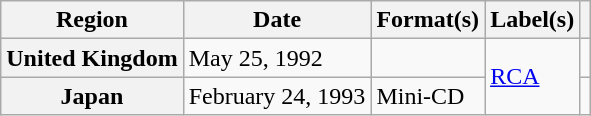<table class="wikitable plainrowheaders">
<tr>
<th scope="col">Region</th>
<th scope="col">Date</th>
<th scope="col">Format(s)</th>
<th scope="col">Label(s)</th>
<th scope="col"></th>
</tr>
<tr>
<th scope="row">United Kingdom</th>
<td>May 25, 1992</td>
<td></td>
<td rowspan="2"><a href='#'>RCA</a></td>
<td></td>
</tr>
<tr>
<th scope="row">Japan</th>
<td>February 24, 1993</td>
<td>Mini-CD</td>
<td></td>
</tr>
</table>
